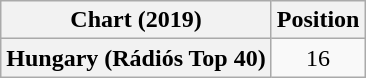<table class="wikitable plainrowheaders" style="text-align:center">
<tr>
<th scope="col">Chart (2019)</th>
<th scope="col">Position</th>
</tr>
<tr>
<th scope="row">Hungary (Rádiós Top 40)</th>
<td>16</td>
</tr>
</table>
